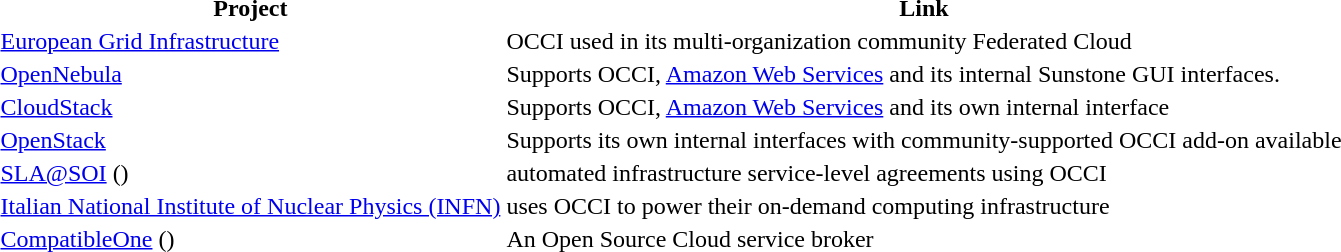<table>
<tr>
<th>Project</th>
<th>Link</th>
</tr>
<tr>
<td><a href='#'>European Grid Infrastructure</a></td>
<td>OCCI used in its multi-organization community Federated Cloud </td>
</tr>
<tr>
<td><a href='#'>OpenNebula</a></td>
<td>Supports OCCI, <a href='#'>Amazon Web Services</a> and its internal Sunstone GUI  interfaces.</td>
</tr>
<tr>
<td><a href='#'>CloudStack</a></td>
<td>Supports OCCI, <a href='#'>Amazon Web Services</a> and its own internal interface </td>
</tr>
<tr>
<td><a href='#'>OpenStack</a></td>
<td>Supports  its own internal interfaces with community-supported OCCI add-on available</td>
</tr>
<tr>
<td><a href='#'>SLA@SOI</a> ()</td>
<td>automated infrastructure service-level agreements using OCCI</td>
</tr>
<tr>
<td><a href='#'>Italian National Institute of Nuclear Physics (INFN)</a></td>
<td>uses OCCI to power their on-demand computing infrastructure</td>
</tr>
<tr>
<td><a href='#'>CompatibleOne</a> ()</td>
<td>An Open Source Cloud service broker</td>
</tr>
<tr>
</tr>
</table>
